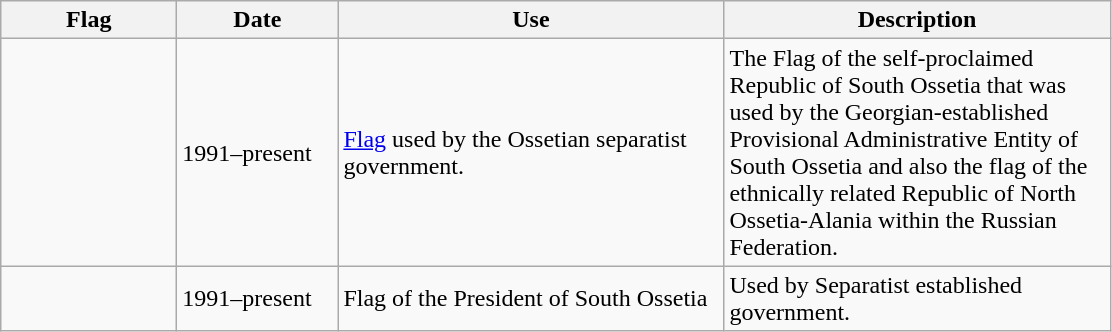<table class="wikitable">
<tr>
<th style="width:110px;">Flag</th>
<th style="width:100px;">Date</th>
<th style="width:250px;">Use</th>
<th style="width:250px;">Description</th>
</tr>
<tr>
<td></td>
<td>1991–present</td>
<td><a href='#'>Flag</a> used by the Ossetian separatist government.</td>
<td>The Flag of the self-proclaimed Republic of South Ossetia that was used by the Georgian-established Provisional Administrative Entity of South Ossetia and also the flag of the ethnically related Republic of North Ossetia-Alania within the Russian Federation.</td>
</tr>
<tr>
<td></td>
<td>1991–present</td>
<td>Flag of the President of South Ossetia</td>
<td>Used by Separatist established government.</td>
</tr>
</table>
